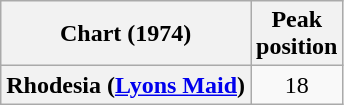<table class="wikitable sortable plainrowheaders" style="text-align:center">
<tr>
<th>Chart (1974)</th>
<th>Peak<br>position</th>
</tr>
<tr>
<th scope="row">Rhodesia (<a href='#'>Lyons Maid</a>)</th>
<td>18</td>
</tr>
</table>
